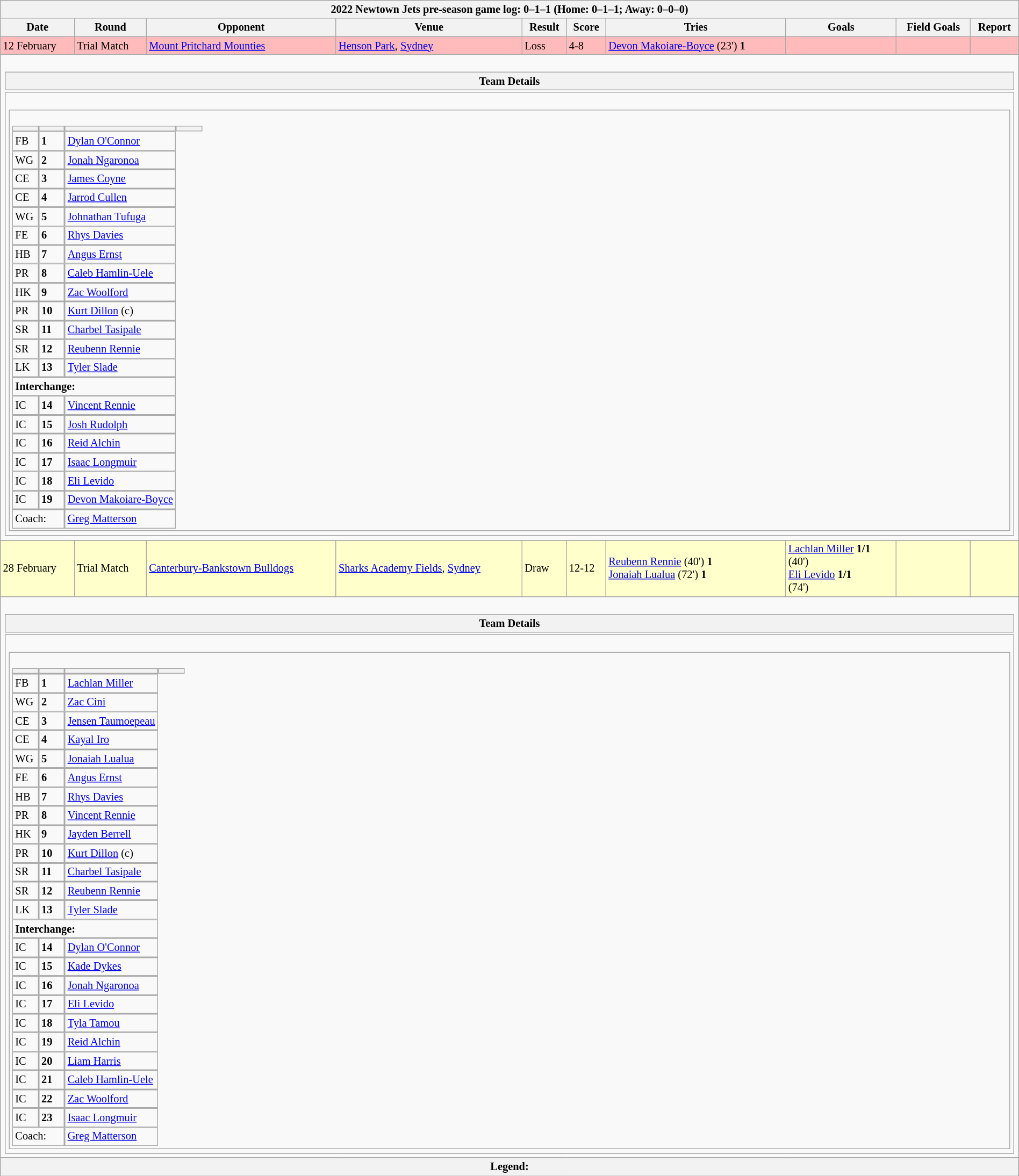<table class="wikitable collapsible collapsed"  style="font-size:85%; width:100%;">
<tr>
<th colspan=10>2022 Newtown Jets pre-season game log: 0–1–1 (Home: 0–1–1; Away: 0–0–0)</th>
</tr>
<tr>
<th>Date</th>
<th>Round</th>
<th>Opponent</th>
<th>Venue</th>
<th>Result</th>
<th>Score</th>
<th>Tries</th>
<th>Goals</th>
<th>Field Goals</th>
<th>Report</th>
</tr>
<tr style="background:#fbb;">
<td>12 February</td>
<td>Trial Match</td>
<td> <a href='#'>Mount Pritchard Mounties</a></td>
<td><a href='#'>Henson Park</a>, <a href='#'>Sydney</a></td>
<td>Loss</td>
<td>4-8</td>
<td><a href='#'>Devon Makoiare-Boyce</a> (23') <strong>1</strong></td>
<td></td>
<td></td>
<td></td>
</tr>
<tr>
<td colspan="10"><br><table class="mw-collapsible mw-collapsed" width="100%" border="0">
<tr>
<th>Team Details</th>
</tr>
<tr>
<td><br><table width="100%">
<tr>
<td width="50%" valign="top"><br><table cellpadding="0" cellspacing="0">
<tr>
<th width="25"></th>
<th width="25"></th>
<th></th>
<th width="25"></th>
</tr>
<tr>
<td>FB</td>
<td><strong>1</strong></td>
<td> <a href='#'>Dylan O'Connor</a></td>
</tr>
<tr>
<td>WG</td>
<td><strong>2</strong></td>
<td> <a href='#'>Jonah Ngaronoa</a></td>
</tr>
<tr>
<td>CE</td>
<td><strong>3</strong></td>
<td> <a href='#'>James Coyne</a></td>
</tr>
<tr>
<td>CE</td>
<td><strong>4</strong></td>
<td> <a href='#'>Jarrod Cullen</a></td>
</tr>
<tr>
<td>WG</td>
<td><strong>5</strong></td>
<td> <a href='#'>Johnathan Tufuga</a></td>
</tr>
<tr>
<td>FE</td>
<td><strong>6</strong></td>
<td> <a href='#'>Rhys Davies</a></td>
</tr>
<tr>
<td>HB</td>
<td><strong>7</strong></td>
<td> <a href='#'>Angus Ernst</a></td>
</tr>
<tr>
<td>PR</td>
<td><strong>8</strong></td>
<td> <a href='#'>Caleb Hamlin-Uele</a></td>
</tr>
<tr>
<td>HK</td>
<td><strong>9</strong></td>
<td> <a href='#'>Zac Woolford</a></td>
</tr>
<tr>
<td>PR</td>
<td><strong>10</strong></td>
<td> <a href='#'>Kurt Dillon</a> (c)</td>
</tr>
<tr>
<td>SR</td>
<td><strong>11</strong></td>
<td> <a href='#'>Charbel Tasipale</a></td>
</tr>
<tr>
<td>SR</td>
<td><strong>12</strong></td>
<td> <a href='#'>Reubenn Rennie</a></td>
</tr>
<tr>
<td>LK</td>
<td><strong>13</strong></td>
<td> <a href='#'>Tyler Slade</a></td>
</tr>
<tr>
<td colspan="3"><strong>Interchange:</strong></td>
</tr>
<tr>
<td>IC</td>
<td><strong>14</strong></td>
<td> <a href='#'>Vincent Rennie</a></td>
</tr>
<tr>
<td>IC</td>
<td><strong>15</strong></td>
<td> <a href='#'>Josh Rudolph</a></td>
</tr>
<tr>
<td>IC</td>
<td><strong>16</strong></td>
<td> <a href='#'>Reid Alchin</a></td>
</tr>
<tr>
<td>IC</td>
<td><strong>17</strong></td>
<td> <a href='#'>Isaac Longmuir</a></td>
</tr>
<tr>
<td>IC</td>
<td><strong>18</strong></td>
<td> <a href='#'>Eli Levido</a></td>
</tr>
<tr>
<td>IC</td>
<td><strong>19</strong></td>
<td> <a href='#'>Devon Makoiare-Boyce</a></td>
</tr>
<tr>
<td colspan="2">Coach:</td>
<td> <a href='#'>Greg Matterson</a></td>
</tr>
</table>
</td>
</tr>
</table>
</td>
</tr>
</table>
</td>
</tr>
<tr>
</tr>
<tr style="background:#ffc;">
<td>28 February</td>
<td>Trial Match</td>
<td> <a href='#'>Canterbury-Bankstown Bulldogs</a></td>
<td><a href='#'>Sharks Academy Fields</a>, <a href='#'>Sydney</a></td>
<td>Draw</td>
<td>12-12</td>
<td><a href='#'>Reubenn Rennie</a> (40') <strong>1</strong><br><a href='#'>Jonaiah Lualua</a> (72') <strong>1</strong></td>
<td><a href='#'>Lachlan Miller</a> <strong>1/1</strong><br>(40')<br><a href='#'>Eli Levido</a> <strong>1/1</strong><br>(74')</td>
<td></td>
<td></td>
</tr>
<tr>
<td colspan="10"><br><table class="mw-collapsible mw-collapsed" width="100%" border="0">
<tr>
<th>Team Details</th>
</tr>
<tr>
<td><br><table width="100%">
<tr>
<td width="50%" valign="top"><br><table cellpadding="0" cellspacing="0">
<tr>
<th width="25"></th>
<th width="25"></th>
<th></th>
<th width="25"></th>
</tr>
<tr>
<td>FB</td>
<td><strong>1</strong></td>
<td> <a href='#'>Lachlan Miller</a></td>
</tr>
<tr>
<td>WG</td>
<td><strong>2</strong></td>
<td> <a href='#'>Zac Cini</a></td>
</tr>
<tr>
<td>CE</td>
<td><strong>3</strong></td>
<td> <a href='#'>Jensen Taumoepeau</a></td>
</tr>
<tr>
<td>CE</td>
<td><strong>4</strong></td>
<td> <a href='#'>Kayal Iro</a></td>
</tr>
<tr>
<td>WG</td>
<td><strong>5</strong></td>
<td> <a href='#'>Jonaiah Lualua</a></td>
</tr>
<tr>
<td>FE</td>
<td><strong>6</strong></td>
<td> <a href='#'>Angus Ernst</a></td>
</tr>
<tr>
<td>HB</td>
<td><strong>7</strong></td>
<td> <a href='#'>Rhys Davies</a></td>
</tr>
<tr>
<td>PR</td>
<td><strong>8</strong></td>
<td> <a href='#'>Vincent Rennie</a></td>
</tr>
<tr>
<td>HK</td>
<td><strong>9</strong></td>
<td> <a href='#'>Jayden Berrell</a></td>
</tr>
<tr>
<td>PR</td>
<td><strong>10</strong></td>
<td> <a href='#'>Kurt Dillon</a> (c)</td>
</tr>
<tr>
<td>SR</td>
<td><strong>11</strong></td>
<td> <a href='#'>Charbel Tasipale</a></td>
</tr>
<tr>
<td>SR</td>
<td><strong>12</strong></td>
<td> <a href='#'>Reubenn Rennie</a></td>
</tr>
<tr>
<td>LK</td>
<td><strong>13</strong></td>
<td> <a href='#'>Tyler Slade</a></td>
</tr>
<tr>
<td colspan="3"><strong>Interchange:</strong></td>
</tr>
<tr>
<td>IC</td>
<td><strong>14</strong></td>
<td> <a href='#'>Dylan O'Connor</a></td>
</tr>
<tr>
<td>IC</td>
<td><strong>15</strong></td>
<td> <a href='#'>Kade Dykes</a></td>
</tr>
<tr>
<td>IC</td>
<td><strong>16</strong></td>
<td> <a href='#'>Jonah Ngaronoa</a></td>
</tr>
<tr>
<td>IC</td>
<td><strong>17</strong></td>
<td> <a href='#'>Eli Levido</a></td>
</tr>
<tr>
<td>IC</td>
<td><strong>18</strong></td>
<td> <a href='#'>Tyla Tamou</a></td>
</tr>
<tr>
<td>IC</td>
<td><strong>19</strong></td>
<td> <a href='#'>Reid Alchin</a></td>
</tr>
<tr>
<td>IC</td>
<td><strong>20</strong></td>
<td> <a href='#'>Liam Harris</a></td>
</tr>
<tr>
<td>IC</td>
<td><strong>21</strong></td>
<td> <a href='#'>Caleb Hamlin-Uele</a></td>
</tr>
<tr>
<td>IC</td>
<td><strong>22</strong></td>
<td> <a href='#'>Zac Woolford</a></td>
</tr>
<tr>
<td>IC</td>
<td><strong>23</strong></td>
<td> <a href='#'>Isaac Longmuir</a></td>
</tr>
<tr>
<td colspan="2">Coach:</td>
<td> <a href='#'>Greg Matterson</a></td>
</tr>
</table>
</td>
</tr>
</table>
</td>
</tr>
</table>
</td>
</tr>
<tr>
<th colspan="10"><strong>Legend</strong>:    </th>
</tr>
</table>
